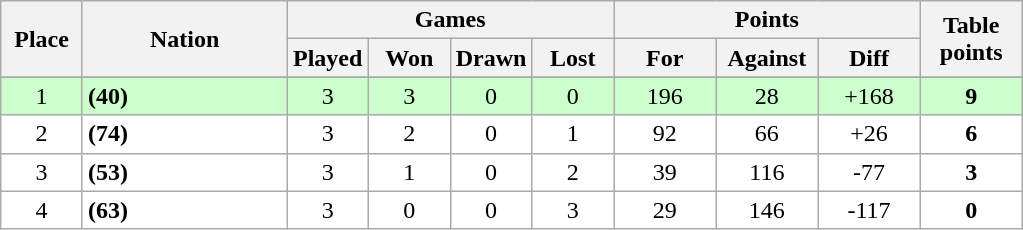<table class="wikitable">
<tr>
<th rowspan=2 width="8%">Place</th>
<th rowspan=2 width="20%">Nation</th>
<th colspan=4 width="32%">Games</th>
<th colspan=3 width="30%">Points</th>
<th rowspan=2 width="10%">Table<br>points</th>
</tr>
<tr>
<th width="8%">Played</th>
<th width="8%">Won</th>
<th width="8%">Drawn</th>
<th width="8%">Lost</th>
<th width="10%">For</th>
<th width="10%">Against</th>
<th width="10%">Diff</th>
</tr>
<tr>
</tr>
<tr bgcolor=#ccffcc align=center>
<td>1</td>
<td align=left> <strong>(40)</strong></td>
<td>3</td>
<td>3</td>
<td>0</td>
<td>0</td>
<td>196</td>
<td>28</td>
<td>+168</td>
<td><strong>9</strong></td>
</tr>
<tr bgcolor=#ffffff align=center>
<td>2</td>
<td align=left> <strong>(74)</strong></td>
<td>3</td>
<td>2</td>
<td>0</td>
<td>1</td>
<td>92</td>
<td>66</td>
<td>+26</td>
<td><strong>6</strong></td>
</tr>
<tr bgcolor=#ffffff align=center>
<td>3</td>
<td align=left> <strong>(53)</strong></td>
<td>3</td>
<td>1</td>
<td>0</td>
<td>2</td>
<td>39</td>
<td>116</td>
<td>-77</td>
<td><strong>3</strong></td>
</tr>
<tr bgcolor=#ffffff align=center>
<td>4</td>
<td align=left> <strong>(63)</strong></td>
<td>3</td>
<td>0</td>
<td>0</td>
<td>3</td>
<td>29</td>
<td>146</td>
<td>-117</td>
<td><strong>0</strong></td>
</tr>
</table>
